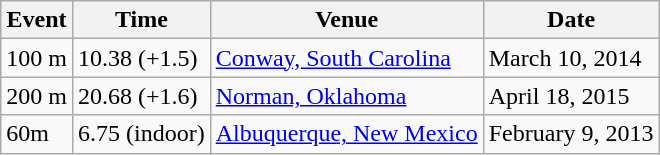<table class="wikitable">
<tr>
<th>Event</th>
<th>Time</th>
<th>Venue</th>
<th>Date</th>
</tr>
<tr>
<td>100 m</td>
<td>10.38 (+1.5)</td>
<td><a href='#'>Conway, South Carolina</a></td>
<td>March 10, 2014</td>
</tr>
<tr>
<td>200 m</td>
<td>20.68 (+1.6)</td>
<td><a href='#'>Norman, Oklahoma</a></td>
<td>April 18, 2015</td>
</tr>
<tr>
<td>60m  </td>
<td>6.75 (indoor)</td>
<td><a href='#'>Albuquerque, New Mexico</a></td>
<td>February 9, 2013</td>
</tr>
</table>
